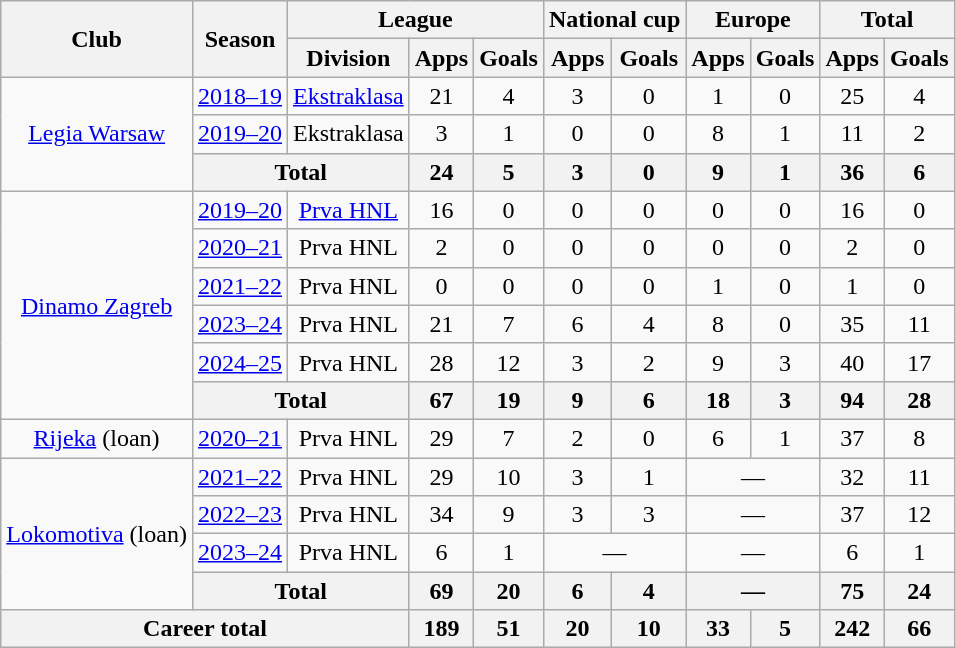<table class="wikitable" style="text-align: center;">
<tr>
<th rowspan="2">Club</th>
<th rowspan="2">Season</th>
<th colspan="3">League</th>
<th colspan="2">National cup</th>
<th colspan="2">Europe</th>
<th colspan="2">Total</th>
</tr>
<tr>
<th>Division</th>
<th>Apps</th>
<th>Goals</th>
<th>Apps</th>
<th>Goals</th>
<th>Apps</th>
<th>Goals</th>
<th>Apps</th>
<th>Goals</th>
</tr>
<tr>
<td rowspan="3"><a href='#'>Legia Warsaw</a></td>
<td><a href='#'>2018–19</a></td>
<td><a href='#'>Ekstraklasa</a></td>
<td>21</td>
<td>4</td>
<td>3</td>
<td>0</td>
<td>1</td>
<td>0</td>
<td>25</td>
<td>4</td>
</tr>
<tr>
<td><a href='#'>2019–20</a></td>
<td>Ekstraklasa</td>
<td>3</td>
<td>1</td>
<td>0</td>
<td>0</td>
<td>8</td>
<td>1</td>
<td>11</td>
<td>2</td>
</tr>
<tr>
<th colspan="2">Total</th>
<th>24</th>
<th>5</th>
<th>3</th>
<th>0</th>
<th>9</th>
<th>1</th>
<th>36</th>
<th>6</th>
</tr>
<tr>
<td rowspan="6"><a href='#'>Dinamo Zagreb</a></td>
<td><a href='#'>2019–20</a></td>
<td><a href='#'>Prva HNL</a></td>
<td>16</td>
<td>0</td>
<td>0</td>
<td>0</td>
<td>0</td>
<td>0</td>
<td>16</td>
<td>0</td>
</tr>
<tr>
<td><a href='#'>2020–21</a></td>
<td>Prva HNL</td>
<td>2</td>
<td>0</td>
<td>0</td>
<td>0</td>
<td>0</td>
<td>0</td>
<td>2</td>
<td>0</td>
</tr>
<tr>
<td><a href='#'>2021–22</a></td>
<td>Prva HNL</td>
<td>0</td>
<td>0</td>
<td>0</td>
<td>0</td>
<td>1</td>
<td>0</td>
<td>1</td>
<td>0</td>
</tr>
<tr>
<td><a href='#'>2023–24</a></td>
<td>Prva HNL</td>
<td>21</td>
<td>7</td>
<td>6</td>
<td>4</td>
<td>8</td>
<td>0</td>
<td>35</td>
<td>11</td>
</tr>
<tr>
<td><a href='#'>2024–25</a></td>
<td>Prva HNL</td>
<td>28</td>
<td>12</td>
<td>3</td>
<td>2</td>
<td>9</td>
<td>3</td>
<td>40</td>
<td>17</td>
</tr>
<tr>
<th colspan="2">Total</th>
<th>67</th>
<th>19</th>
<th>9</th>
<th>6</th>
<th>18</th>
<th>3</th>
<th>94</th>
<th>28</th>
</tr>
<tr>
<td><a href='#'>Rijeka</a> (loan)</td>
<td><a href='#'>2020–21</a></td>
<td>Prva HNL</td>
<td>29</td>
<td>7</td>
<td>2</td>
<td>0</td>
<td>6</td>
<td>1</td>
<td>37</td>
<td>8</td>
</tr>
<tr>
<td rowspan="4"><a href='#'>Lokomotiva</a> (loan)</td>
<td><a href='#'>2021–22</a></td>
<td>Prva HNL</td>
<td>29</td>
<td>10</td>
<td>3</td>
<td>1</td>
<td colspan="2">—</td>
<td>32</td>
<td>11</td>
</tr>
<tr>
<td><a href='#'>2022–23</a></td>
<td>Prva HNL</td>
<td>34</td>
<td>9</td>
<td>3</td>
<td>3</td>
<td colspan="2">—</td>
<td>37</td>
<td>12</td>
</tr>
<tr>
<td><a href='#'>2023–24</a></td>
<td>Prva HNL</td>
<td>6</td>
<td>1</td>
<td colspan="2">—</td>
<td colspan="2">—</td>
<td>6</td>
<td>1</td>
</tr>
<tr>
<th colspan="2">Total</th>
<th>69</th>
<th>20</th>
<th>6</th>
<th>4</th>
<th colspan="2">—</th>
<th>75</th>
<th>24</th>
</tr>
<tr>
<th colspan="3">Career total</th>
<th>189</th>
<th>51</th>
<th>20</th>
<th>10</th>
<th>33</th>
<th>5</th>
<th>242</th>
<th>66</th>
</tr>
</table>
